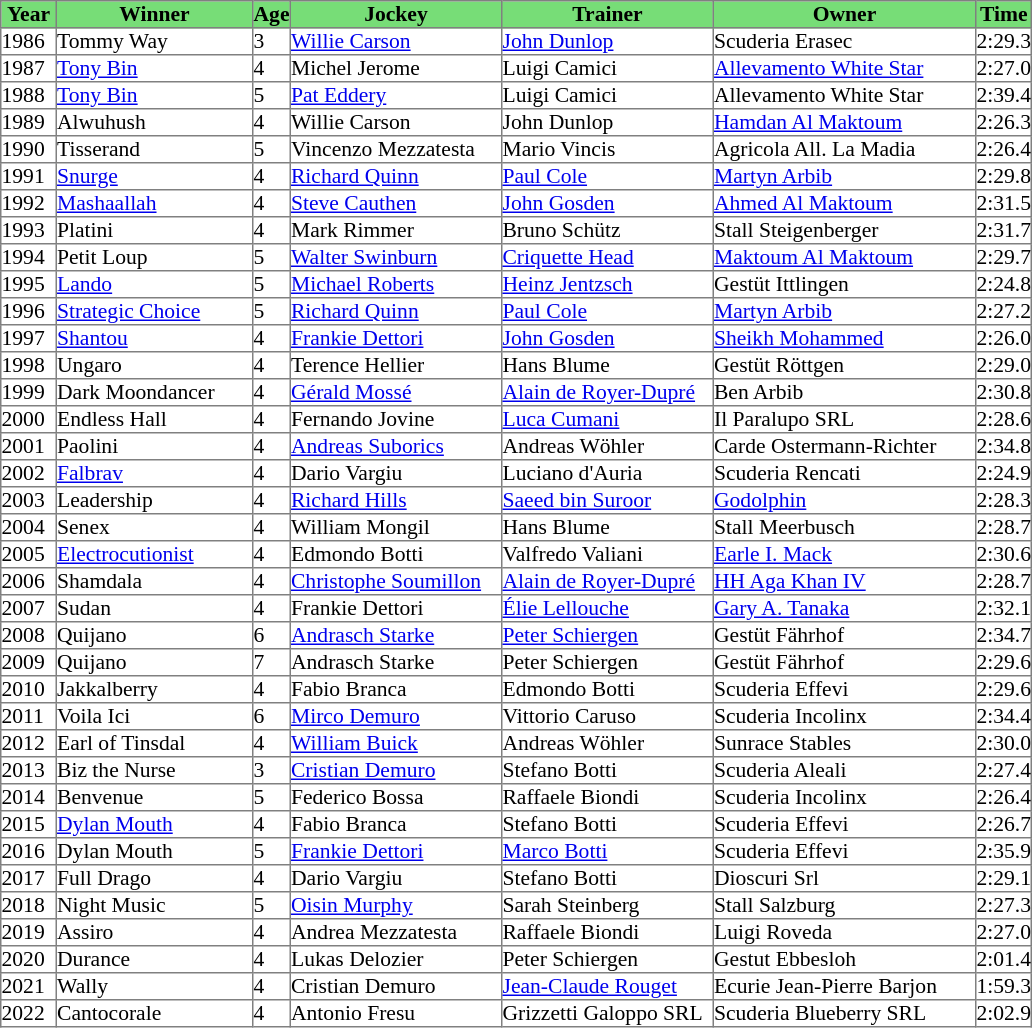<table class = "sortable" | border="1" cellpadding="0" style="border-collapse: collapse; font-size:90%">
<tr bgcolor="#77dd77" align="center">
<th width="36px"><strong>Year</strong><br></th>
<th width="130px"><strong>Winner</strong><br></th>
<th><strong>Age</strong><br></th>
<th width="140px"><strong>Jockey</strong><br></th>
<th width="140px"><strong>Trainer</strong><br></th>
<th width="174px"><strong>Owner</strong><br></th>
<th><strong>Time</strong><br></th>
</tr>
<tr>
<td>1986</td>
<td>Tommy Way</td>
<td>3</td>
<td><a href='#'>Willie Carson</a></td>
<td><a href='#'>John Dunlop</a></td>
<td>Scuderia Erasec</td>
<td>2:29.3</td>
</tr>
<tr>
<td>1987</td>
<td><a href='#'>Tony Bin</a></td>
<td>4</td>
<td>Michel Jerome</td>
<td>Luigi Camici</td>
<td><a href='#'>Allevamento White Star</a></td>
<td>2:27.0</td>
</tr>
<tr>
<td>1988</td>
<td><a href='#'>Tony Bin</a></td>
<td>5</td>
<td><a href='#'>Pat Eddery</a></td>
<td>Luigi Camici</td>
<td>Allevamento White Star</td>
<td>2:39.4</td>
</tr>
<tr>
<td>1989</td>
<td>Alwuhush</td>
<td>4</td>
<td>Willie Carson</td>
<td>John Dunlop</td>
<td><a href='#'>Hamdan Al Maktoum</a></td>
<td>2:26.3</td>
</tr>
<tr>
<td>1990</td>
<td>Tisserand</td>
<td>5</td>
<td>Vincenzo Mezzatesta</td>
<td>Mario Vincis</td>
<td>Agricola All. La Madia </td>
<td>2:26.4</td>
</tr>
<tr>
<td>1991</td>
<td><a href='#'>Snurge</a></td>
<td>4</td>
<td><a href='#'>Richard Quinn</a></td>
<td><a href='#'>Paul Cole</a></td>
<td><a href='#'>Martyn Arbib</a></td>
<td>2:29.8</td>
</tr>
<tr>
<td>1992</td>
<td><a href='#'>Mashaallah</a></td>
<td>4</td>
<td><a href='#'>Steve Cauthen</a></td>
<td><a href='#'>John Gosden</a></td>
<td><a href='#'>Ahmed Al Maktoum</a></td>
<td>2:31.5</td>
</tr>
<tr>
<td>1993</td>
<td>Platini</td>
<td>4</td>
<td>Mark Rimmer</td>
<td>Bruno Schütz</td>
<td>Stall Steigenberger</td>
<td>2:31.7</td>
</tr>
<tr>
<td>1994</td>
<td>Petit Loup</td>
<td>5</td>
<td><a href='#'>Walter Swinburn</a></td>
<td><a href='#'>Criquette Head</a></td>
<td><a href='#'>Maktoum Al Maktoum</a></td>
<td>2:29.7</td>
</tr>
<tr>
<td>1995</td>
<td><a href='#'>Lando</a></td>
<td>5</td>
<td><a href='#'>Michael Roberts</a></td>
<td><a href='#'>Heinz Jentzsch</a></td>
<td>Gestüt Ittlingen</td>
<td>2:24.8</td>
</tr>
<tr>
<td>1996</td>
<td><a href='#'>Strategic Choice</a></td>
<td>5</td>
<td><a href='#'>Richard Quinn</a></td>
<td><a href='#'>Paul Cole</a></td>
<td><a href='#'>Martyn Arbib</a></td>
<td>2:27.2</td>
</tr>
<tr>
<td>1997</td>
<td><a href='#'>Shantou</a></td>
<td>4</td>
<td><a href='#'>Frankie Dettori</a></td>
<td><a href='#'>John Gosden</a></td>
<td><a href='#'>Sheikh Mohammed</a></td>
<td>2:26.0</td>
</tr>
<tr>
<td>1998</td>
<td>Ungaro</td>
<td>4</td>
<td>Terence Hellier</td>
<td>Hans Blume</td>
<td>Gestüt Röttgen</td>
<td>2:29.0</td>
</tr>
<tr>
<td>1999</td>
<td>Dark Moondancer</td>
<td>4</td>
<td><a href='#'>Gérald Mossé</a></td>
<td><a href='#'>Alain de Royer-Dupré</a></td>
<td>Ben Arbib</td>
<td>2:30.8</td>
</tr>
<tr>
<td>2000</td>
<td>Endless Hall</td>
<td>4</td>
<td>Fernando Jovine</td>
<td><a href='#'>Luca Cumani</a></td>
<td>Il Paralupo SRL</td>
<td>2:28.6</td>
</tr>
<tr>
<td>2001</td>
<td>Paolini</td>
<td>4</td>
<td><a href='#'>Andreas Suborics</a></td>
<td>Andreas Wöhler</td>
<td>Carde Ostermann-Richter</td>
<td>2:34.8</td>
</tr>
<tr>
<td>2002</td>
<td><a href='#'>Falbrav</a></td>
<td>4</td>
<td>Dario Vargiu</td>
<td>Luciano d'Auria</td>
<td>Scuderia Rencati</td>
<td>2:24.9</td>
</tr>
<tr>
<td>2003</td>
<td>Leadership</td>
<td>4</td>
<td><a href='#'>Richard Hills</a></td>
<td><a href='#'>Saeed bin Suroor</a></td>
<td><a href='#'>Godolphin</a></td>
<td>2:28.3</td>
</tr>
<tr>
<td>2004</td>
<td>Senex</td>
<td>4</td>
<td>William Mongil</td>
<td>Hans Blume</td>
<td>Stall Meerbusch</td>
<td>2:28.7</td>
</tr>
<tr>
<td>2005</td>
<td><a href='#'>Electrocutionist</a></td>
<td>4</td>
<td>Edmondo Botti</td>
<td>Valfredo Valiani</td>
<td><a href='#'>Earle I. Mack</a></td>
<td>2:30.6</td>
</tr>
<tr>
<td>2006</td>
<td>Shamdala</td>
<td>4</td>
<td><a href='#'>Christophe Soumillon</a></td>
<td><a href='#'>Alain de Royer-Dupré</a></td>
<td><a href='#'>HH Aga Khan IV</a></td>
<td>2:28.7</td>
</tr>
<tr>
<td>2007</td>
<td>Sudan</td>
<td>4</td>
<td>Frankie Dettori</td>
<td><a href='#'>Élie Lellouche</a></td>
<td><a href='#'>Gary A. Tanaka</a></td>
<td>2:32.1</td>
</tr>
<tr>
<td>2008</td>
<td>Quijano</td>
<td>6</td>
<td><a href='#'>Andrasch Starke</a></td>
<td><a href='#'>Peter Schiergen</a></td>
<td>Gestüt Fährhof</td>
<td>2:34.7</td>
</tr>
<tr>
<td>2009</td>
<td>Quijano</td>
<td>7</td>
<td>Andrasch Starke</td>
<td>Peter Schiergen</td>
<td>Gestüt Fährhof</td>
<td>2:29.6</td>
</tr>
<tr>
<td>2010</td>
<td>Jakkalberry</td>
<td>4</td>
<td>Fabio Branca</td>
<td>Edmondo Botti</td>
<td>Scuderia Effevi</td>
<td>2:29.6</td>
</tr>
<tr>
<td>2011</td>
<td>Voila Ici</td>
<td>6</td>
<td><a href='#'>Mirco Demuro</a></td>
<td>Vittorio Caruso</td>
<td>Scuderia Incolinx</td>
<td>2:34.4</td>
</tr>
<tr>
<td>2012</td>
<td>Earl of Tinsdal</td>
<td>4</td>
<td><a href='#'>William Buick</a></td>
<td>Andreas Wöhler</td>
<td>Sunrace Stables</td>
<td>2:30.0</td>
</tr>
<tr>
<td>2013</td>
<td>Biz the Nurse</td>
<td>3</td>
<td><a href='#'>Cristian Demuro</a></td>
<td>Stefano Botti</td>
<td>Scuderia Aleali</td>
<td>2:27.4</td>
</tr>
<tr>
<td>2014</td>
<td>Benvenue</td>
<td>5</td>
<td>Federico Bossa</td>
<td>Raffaele Biondi</td>
<td>Scuderia Incolinx</td>
<td>2:26.4</td>
</tr>
<tr>
<td>2015</td>
<td><a href='#'>Dylan Mouth</a></td>
<td>4</td>
<td>Fabio Branca</td>
<td>Stefano Botti</td>
<td>Scuderia Effevi</td>
<td>2:26.7</td>
</tr>
<tr>
<td>2016</td>
<td>Dylan Mouth</td>
<td>5</td>
<td><a href='#'>Frankie Dettori</a></td>
<td><a href='#'>Marco Botti</a></td>
<td>Scuderia Effevi</td>
<td>2:35.9</td>
</tr>
<tr>
<td>2017</td>
<td>Full Drago</td>
<td>4</td>
<td>Dario Vargiu</td>
<td>Stefano Botti</td>
<td>Dioscuri Srl</td>
<td>2:29.1</td>
</tr>
<tr>
<td>2018</td>
<td>Night Music</td>
<td>5</td>
<td><a href='#'>Oisin Murphy</a></td>
<td>Sarah Steinberg</td>
<td>Stall Salzburg</td>
<td>2:27.3</td>
</tr>
<tr>
<td>2019</td>
<td>Assiro</td>
<td>4</td>
<td>Andrea Mezzatesta</td>
<td>Raffaele Biondi</td>
<td>Luigi Roveda</td>
<td>2:27.0</td>
</tr>
<tr>
<td>2020</td>
<td>Durance</td>
<td>4</td>
<td>Lukas Delozier</td>
<td>Peter Schiergen</td>
<td>Gestut Ebbesloh</td>
<td>2:01.4</td>
</tr>
<tr>
<td>2021</td>
<td>Wally</td>
<td>4</td>
<td>Cristian Demuro</td>
<td><a href='#'>Jean-Claude Rouget</a></td>
<td>Ecurie Jean-Pierre Barjon</td>
<td>1:59.3</td>
</tr>
<tr>
<td>2022</td>
<td>Cantocorale</td>
<td>4</td>
<td>Antonio Fresu</td>
<td>Grizzetti Galoppo SRL</td>
<td>Scuderia Blueberry SRL</td>
<td>2:02.9</td>
</tr>
</table>
